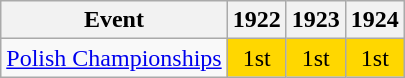<table class="wikitable">
<tr>
<th>Event</th>
<th>1922</th>
<th>1923</th>
<th>1924</th>
</tr>
<tr>
<td><a href='#'>Polish Championships</a></td>
<td align="center" bgcolor="gold">1st</td>
<td align="center" bgcolor="gold">1st</td>
<td align="center" bgcolor="gold">1st</td>
</tr>
</table>
